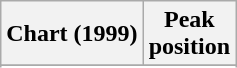<table class="wikitable sortable plainrowheaders">
<tr>
<th scope="col">Chart (1999)</th>
<th scope="col">Peak<br>position</th>
</tr>
<tr>
</tr>
<tr>
</tr>
</table>
